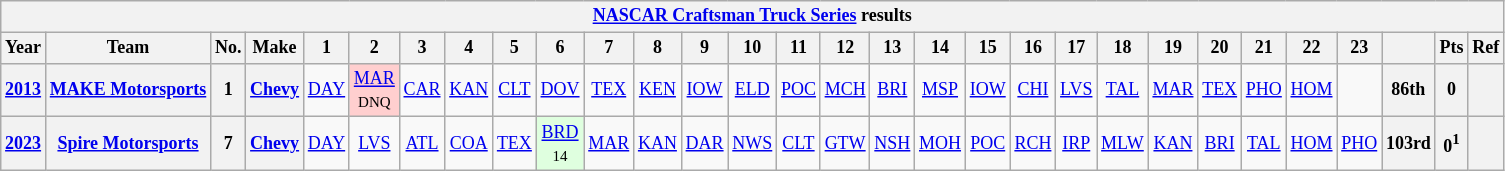<table class="wikitable" style="text-align:center; font-size:75%">
<tr>
<th colspan=30><a href='#'>NASCAR Craftsman Truck Series</a> results</th>
</tr>
<tr>
<th>Year</th>
<th>Team</th>
<th>No.</th>
<th>Make</th>
<th>1</th>
<th>2</th>
<th>3</th>
<th>4</th>
<th>5</th>
<th>6</th>
<th>7</th>
<th>8</th>
<th>9</th>
<th>10</th>
<th>11</th>
<th>12</th>
<th>13</th>
<th>14</th>
<th>15</th>
<th>16</th>
<th>17</th>
<th>18</th>
<th>19</th>
<th>20</th>
<th>21</th>
<th>22</th>
<th>23</th>
<th></th>
<th>Pts</th>
<th>Ref</th>
</tr>
<tr>
<th><a href='#'>2013</a></th>
<th><a href='#'>MAKE Motorsports</a></th>
<th>1</th>
<th><a href='#'>Chevy</a></th>
<td><a href='#'>DAY</a></td>
<td style="background:#FFCFCF;"><a href='#'>MAR</a><br><small>DNQ</small></td>
<td><a href='#'>CAR</a></td>
<td><a href='#'>KAN</a></td>
<td><a href='#'>CLT</a></td>
<td><a href='#'>DOV</a></td>
<td><a href='#'>TEX</a></td>
<td><a href='#'>KEN</a></td>
<td><a href='#'>IOW</a></td>
<td><a href='#'>ELD</a></td>
<td><a href='#'>POC</a></td>
<td><a href='#'>MCH</a></td>
<td><a href='#'>BRI</a></td>
<td><a href='#'>MSP</a></td>
<td><a href='#'>IOW</a></td>
<td><a href='#'>CHI</a></td>
<td><a href='#'>LVS</a></td>
<td><a href='#'>TAL</a></td>
<td><a href='#'>MAR</a></td>
<td><a href='#'>TEX</a></td>
<td><a href='#'>PHO</a></td>
<td><a href='#'>HOM</a></td>
<td></td>
<th>86th</th>
<th>0</th>
<th></th>
</tr>
<tr>
<th><a href='#'>2023</a></th>
<th><a href='#'>Spire Motorsports</a></th>
<th>7</th>
<th><a href='#'>Chevy</a></th>
<td><a href='#'>DAY</a></td>
<td><a href='#'>LVS</a></td>
<td><a href='#'>ATL</a></td>
<td><a href='#'>COA</a></td>
<td><a href='#'>TEX</a></td>
<td style="background:#DFFFDF;"><a href='#'>BRD</a><br><small>14</small></td>
<td><a href='#'>MAR</a></td>
<td><a href='#'>KAN</a></td>
<td><a href='#'>DAR</a></td>
<td><a href='#'>NWS</a></td>
<td><a href='#'>CLT</a></td>
<td><a href='#'>GTW</a></td>
<td><a href='#'>NSH</a></td>
<td><a href='#'>MOH</a></td>
<td><a href='#'>POC</a></td>
<td><a href='#'>RCH</a></td>
<td><a href='#'>IRP</a></td>
<td><a href='#'>MLW</a></td>
<td><a href='#'>KAN</a></td>
<td><a href='#'>BRI</a></td>
<td><a href='#'>TAL</a></td>
<td><a href='#'>HOM</a></td>
<td><a href='#'>PHO</a></td>
<th>103rd</th>
<th>0<sup>1</sup></th>
<th></th>
</tr>
</table>
